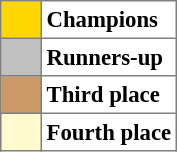<table bgcolor="#f7f8ff" cellpadding="3" cellspacing="0" border="1" style="font-size: 95%; border: gray solid 1px; border-collapse: collapse;text-align:center;">
<tr>
<td style="background: Gold;"  width="20"></td>
<td bgcolor="#ffffff" align="left"><strong>Champions</strong></td>
</tr>
<tr>
<td style="background: Silver;" width="20"></td>
<td bgcolor="#ffffff" align="left"><strong>Runners-up</strong></td>
</tr>
<tr>
<td style="background: #cc9966;" width="20"></td>
<td bgcolor="#ffffff" align="left"><strong>Third place</strong></td>
</tr>
<tr>
<td style="background: LemonChiffon;" width="20"></td>
<td bgcolor="#ffffff" align="left"><strong>Fourth place</strong></td>
</tr>
</table>
